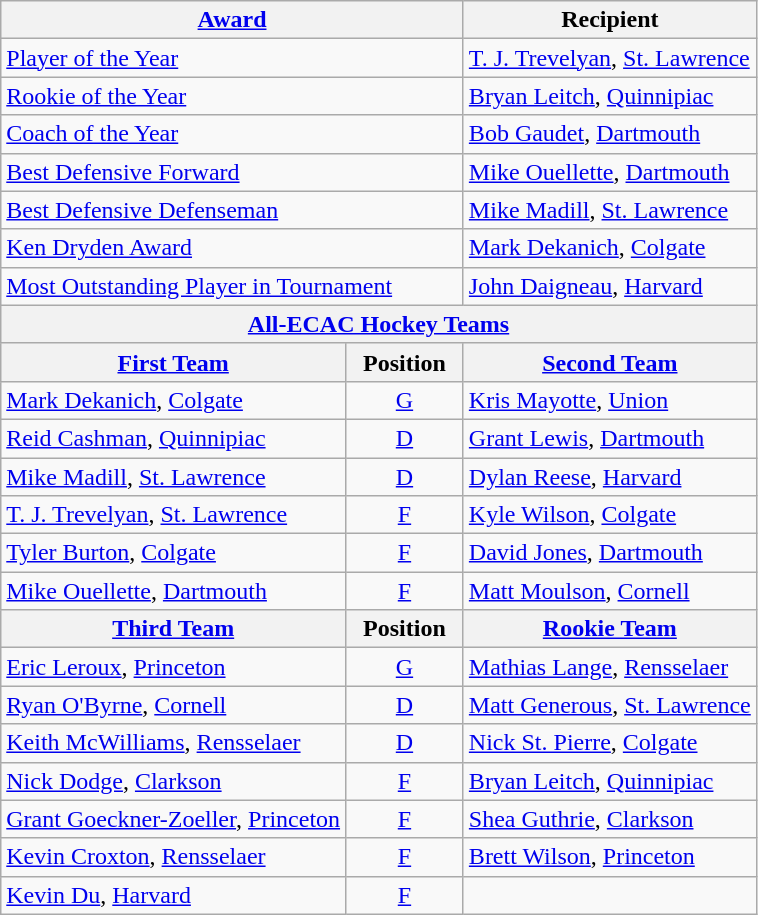<table class="wikitable">
<tr>
<th colspan=2><a href='#'>Award</a></th>
<th>Recipient</th>
</tr>
<tr>
<td colspan=2><a href='#'>Player of the Year</a></td>
<td><a href='#'>T. J. Trevelyan</a>, <a href='#'>St. Lawrence</a></td>
</tr>
<tr>
<td colspan=2><a href='#'>Rookie of the Year</a></td>
<td><a href='#'>Bryan Leitch</a>, <a href='#'>Quinnipiac</a></td>
</tr>
<tr>
<td colspan=2><a href='#'>Coach of the Year</a></td>
<td><a href='#'>Bob Gaudet</a>, <a href='#'>Dartmouth</a></td>
</tr>
<tr>
<td colspan=2><a href='#'>Best Defensive Forward</a></td>
<td><a href='#'>Mike Ouellette</a>, <a href='#'>Dartmouth</a></td>
</tr>
<tr>
<td colspan=2><a href='#'>Best Defensive Defenseman</a></td>
<td><a href='#'>Mike Madill</a>, <a href='#'>St. Lawrence</a></td>
</tr>
<tr>
<td colspan=2><a href='#'>Ken Dryden Award</a></td>
<td><a href='#'>Mark Dekanich</a>, <a href='#'>Colgate</a></td>
</tr>
<tr>
<td colspan=2><a href='#'>Most Outstanding Player in Tournament</a></td>
<td><a href='#'>John Daigneau</a>, <a href='#'>Harvard</a></td>
</tr>
<tr>
<th colspan=3><a href='#'>All-ECAC Hockey Teams</a></th>
</tr>
<tr>
<th><a href='#'>First Team</a></th>
<th>  Position  </th>
<th><a href='#'>Second Team</a></th>
</tr>
<tr>
<td><a href='#'>Mark Dekanich</a>, <a href='#'>Colgate</a></td>
<td align=center><a href='#'>G</a></td>
<td><a href='#'>Kris Mayotte</a>, <a href='#'>Union</a></td>
</tr>
<tr>
<td><a href='#'>Reid Cashman</a>, <a href='#'>Quinnipiac</a></td>
<td align=center><a href='#'>D</a></td>
<td><a href='#'>Grant Lewis</a>, <a href='#'>Dartmouth</a></td>
</tr>
<tr>
<td><a href='#'>Mike Madill</a>, <a href='#'>St. Lawrence</a></td>
<td align=center><a href='#'>D</a></td>
<td><a href='#'>Dylan Reese</a>, <a href='#'>Harvard</a></td>
</tr>
<tr>
<td><a href='#'>T. J. Trevelyan</a>, <a href='#'>St. Lawrence</a></td>
<td align=center><a href='#'>F</a></td>
<td><a href='#'>Kyle Wilson</a>, <a href='#'>Colgate</a></td>
</tr>
<tr>
<td><a href='#'>Tyler Burton</a>, <a href='#'>Colgate</a></td>
<td align=center><a href='#'>F</a></td>
<td><a href='#'>David Jones</a>, <a href='#'>Dartmouth</a></td>
</tr>
<tr>
<td><a href='#'>Mike Ouellette</a>, <a href='#'>Dartmouth</a></td>
<td align=center><a href='#'>F</a></td>
<td><a href='#'>Matt Moulson</a>, <a href='#'>Cornell</a></td>
</tr>
<tr>
<th><a href='#'>Third Team</a></th>
<th>  Position  </th>
<th><a href='#'>Rookie Team</a></th>
</tr>
<tr>
<td><a href='#'>Eric Leroux</a>, <a href='#'>Princeton</a></td>
<td align=center><a href='#'>G</a></td>
<td><a href='#'>Mathias Lange</a>, <a href='#'>Rensselaer</a></td>
</tr>
<tr>
<td><a href='#'>Ryan O'Byrne</a>, <a href='#'>Cornell</a></td>
<td align=center><a href='#'>D</a></td>
<td><a href='#'>Matt Generous</a>, <a href='#'>St. Lawrence</a></td>
</tr>
<tr>
<td><a href='#'>Keith McWilliams</a>, <a href='#'>Rensselaer</a></td>
<td align=center><a href='#'>D</a></td>
<td><a href='#'>Nick St. Pierre</a>, <a href='#'>Colgate</a></td>
</tr>
<tr>
<td><a href='#'>Nick Dodge</a>, <a href='#'>Clarkson</a></td>
<td align=center><a href='#'>F</a></td>
<td><a href='#'>Bryan Leitch</a>, <a href='#'>Quinnipiac</a></td>
</tr>
<tr>
<td><a href='#'>Grant Goeckner-Zoeller</a>, <a href='#'>Princeton</a></td>
<td align=center><a href='#'>F</a></td>
<td><a href='#'>Shea Guthrie</a>, <a href='#'>Clarkson</a></td>
</tr>
<tr>
<td><a href='#'>Kevin Croxton</a>, <a href='#'>Rensselaer</a></td>
<td align=center><a href='#'>F</a></td>
<td><a href='#'>Brett Wilson</a>, <a href='#'>Princeton</a></td>
</tr>
<tr>
<td><a href='#'>Kevin Du</a>, <a href='#'>Harvard</a></td>
<td align=center><a href='#'>F</a></td>
<td></td>
</tr>
</table>
